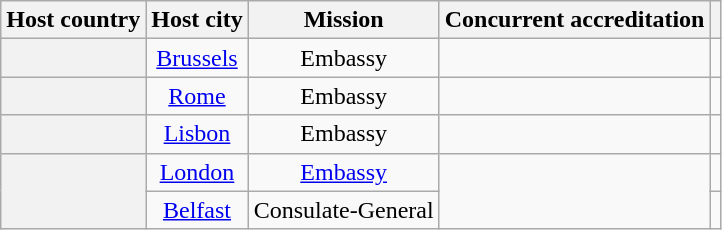<table class="wikitable plainrowheaders" style="text-align:center;">
<tr>
<th scope="col">Host country</th>
<th scope="col">Host city</th>
<th scope="col">Mission</th>
<th scope="col">Concurrent accreditation</th>
<th scope="col"></th>
</tr>
<tr>
<th scope="row"></th>
<td><a href='#'>Brussels</a></td>
<td>Embassy</td>
<td></td>
<td></td>
</tr>
<tr>
<th scope="row"></th>
<td><a href='#'>Rome</a></td>
<td>Embassy</td>
<td></td>
<td></td>
</tr>
<tr>
<th scope="row"></th>
<td><a href='#'>Lisbon</a></td>
<td>Embassy</td>
<td></td>
<td></td>
</tr>
<tr>
<th scope="row" rowspan="2"></th>
<td><a href='#'>London</a></td>
<td><a href='#'>Embassy</a></td>
<td rowspan="2"></td>
<td></td>
</tr>
<tr>
<td><a href='#'>Belfast</a></td>
<td>Consulate-General</td>
<td></td>
</tr>
</table>
